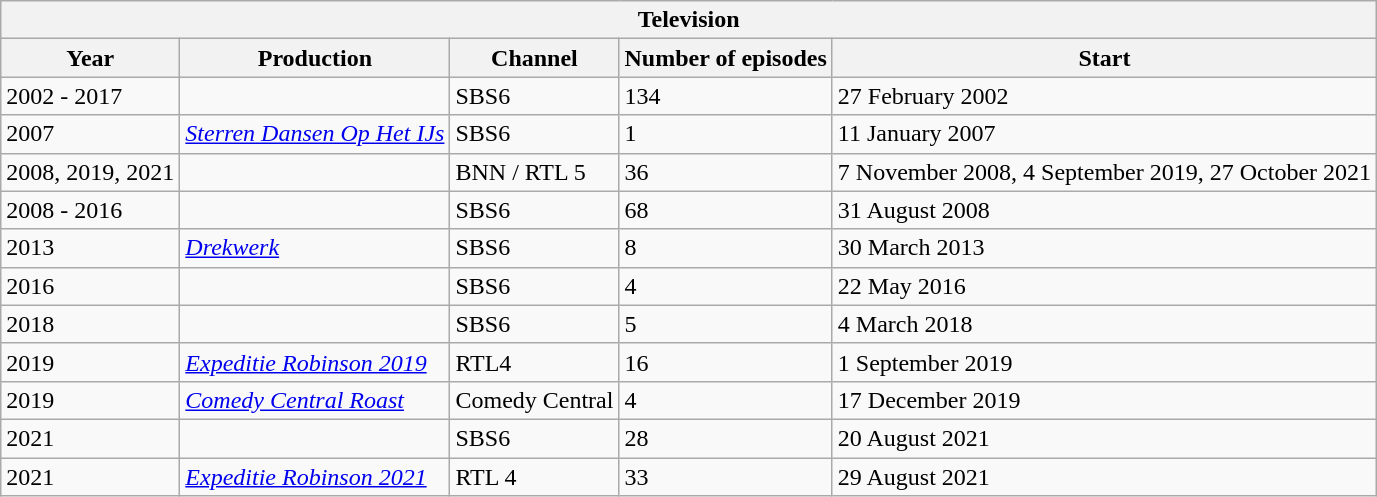<table class="wikitable">
<tr>
<th colspan="5">Television</th>
</tr>
<tr>
<th>Year</th>
<th>Production</th>
<th>Channel</th>
<th>Number of episodes</th>
<th>Start</th>
</tr>
<tr>
<td>2002 - 2017</td>
<td><em></em></td>
<td>SBS6</td>
<td>134</td>
<td>27 February 2002</td>
</tr>
<tr>
<td>2007</td>
<td><em><a href='#'>Sterren Dansen Op Het IJs</a></em></td>
<td>SBS6</td>
<td>1</td>
<td>11 January 2007</td>
</tr>
<tr>
<td>2008, 2019, 2021</td>
<td><em></em></td>
<td>BNN / RTL 5</td>
<td>36</td>
<td>7 November 2008, 4 September 2019, 27 October 2021</td>
</tr>
<tr>
<td>2008 - 2016</td>
<td><em></em></td>
<td>SBS6</td>
<td>68</td>
<td>31 August 2008</td>
</tr>
<tr>
<td>2013</td>
<td><em><a href='#'>Drekwerk</a></em></td>
<td>SBS6</td>
<td>8</td>
<td>30 March 2013</td>
</tr>
<tr>
<td>2016</td>
<td><em></em></td>
<td>SBS6</td>
<td>4</td>
<td>22 May 2016</td>
</tr>
<tr>
<td>2018</td>
<td><em></em></td>
<td>SBS6</td>
<td>5</td>
<td>4 March 2018</td>
</tr>
<tr>
<td>2019</td>
<td><em><a href='#'>Expeditie Robinson 2019</a></em></td>
<td>RTL4</td>
<td>16</td>
<td>1 September 2019</td>
</tr>
<tr>
<td>2019</td>
<td><em><a href='#'>Comedy Central Roast</a></em></td>
<td>Comedy Central</td>
<td>4</td>
<td>17 December 2019</td>
</tr>
<tr>
<td>2021</td>
<td><em></em></td>
<td>SBS6</td>
<td>28</td>
<td>20 August 2021</td>
</tr>
<tr>
<td>2021</td>
<td><em><a href='#'>Expeditie Robinson 2021</a></em></td>
<td>RTL 4</td>
<td>33</td>
<td>29 August 2021</td>
</tr>
</table>
